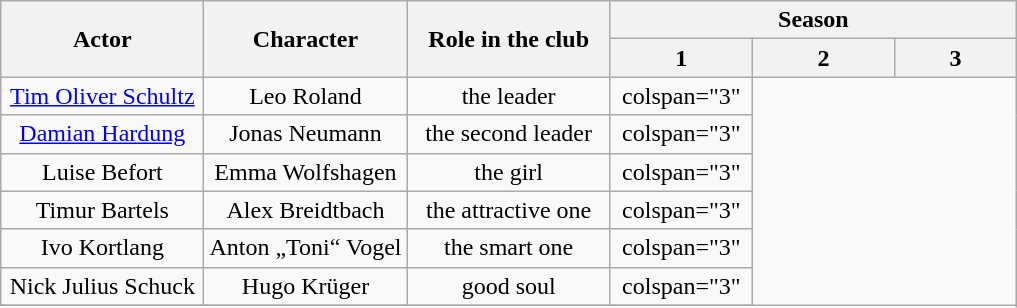<table class="wikitable plainrowheaders" style="text-align:center">
<tr>
<th rowspan="2" style="width:20%;" scope="col">Actor</th>
<th rowspan="2" style="width:20%;" scope="col">Character</th>
<th rowspan="2" style="width:20%;" scope="col">Role in the club</th>
<th colspan="8">Season</th>
</tr>
<tr>
<th style="width:14%;" scope="col">1</th>
<th style="width:14%;" scope="col">2</th>
<th style="width:14%;" scope="col">3</th>
</tr>
<tr>
<td><a href='#'>Tim Oliver Schultz</a></td>
<td>Leo Roland</td>
<td>the leader</td>
<td>colspan="3" </td>
</tr>
<tr>
<td><a href='#'>Damian Hardung</a></td>
<td>Jonas Neumann</td>
<td>the second leader</td>
<td>colspan="3" </td>
</tr>
<tr>
<td>Luise Befort</td>
<td>Emma Wolfshagen</td>
<td>the girl</td>
<td>colspan="3" </td>
</tr>
<tr>
<td>Timur Bartels</td>
<td>Alex Breidtbach</td>
<td>the attractive one</td>
<td>colspan="3" </td>
</tr>
<tr>
<td>Ivo Kortlang</td>
<td>Anton „Toni“ Vogel</td>
<td>the smart one</td>
<td>colspan="3" </td>
</tr>
<tr>
<td>Nick Julius Schuck</td>
<td>Hugo Krüger</td>
<td>good soul</td>
<td>colspan="3" </td>
</tr>
<tr>
</tr>
</table>
